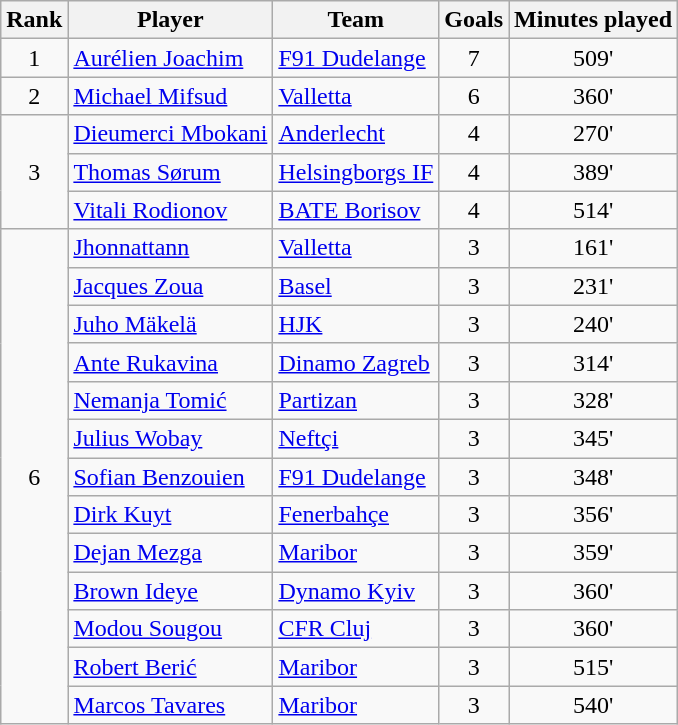<table class="wikitable" style="text-align:center">
<tr>
<th>Rank</th>
<th>Player</th>
<th>Team</th>
<th>Goals</th>
<th>Minutes played</th>
</tr>
<tr>
<td>1</td>
<td align=left> <a href='#'>Aurélien Joachim</a></td>
<td align=left> <a href='#'>F91 Dudelange</a></td>
<td>7</td>
<td>509'</td>
</tr>
<tr>
<td>2</td>
<td align=left> <a href='#'>Michael Mifsud</a></td>
<td align=left> <a href='#'>Valletta</a></td>
<td>6</td>
<td>360'</td>
</tr>
<tr>
<td rowspan=3>3</td>
<td align=left> <a href='#'>Dieumerci Mbokani</a></td>
<td align=left> <a href='#'>Anderlecht</a></td>
<td>4</td>
<td>270'</td>
</tr>
<tr>
<td align=left> <a href='#'>Thomas Sørum</a></td>
<td align=left> <a href='#'>Helsingborgs IF</a></td>
<td>4</td>
<td>389'</td>
</tr>
<tr>
<td align=left> <a href='#'>Vitali Rodionov</a></td>
<td align=left> <a href='#'>BATE Borisov</a></td>
<td>4</td>
<td>514'</td>
</tr>
<tr>
<td rowspan=13>6</td>
<td align=left> <a href='#'>Jhonnattann</a></td>
<td align=left> <a href='#'>Valletta</a></td>
<td>3</td>
<td>161'</td>
</tr>
<tr>
<td align=left> <a href='#'>Jacques Zoua</a></td>
<td align=left> <a href='#'>Basel</a></td>
<td>3</td>
<td>231'</td>
</tr>
<tr>
<td align=left> <a href='#'>Juho Mäkelä</a></td>
<td align=left> <a href='#'>HJK</a></td>
<td>3</td>
<td>240'</td>
</tr>
<tr>
<td align=left> <a href='#'>Ante Rukavina</a></td>
<td align=left> <a href='#'>Dinamo Zagreb</a></td>
<td>3</td>
<td>314'</td>
</tr>
<tr>
<td align=left> <a href='#'>Nemanja Tomić</a></td>
<td align=left> <a href='#'>Partizan</a></td>
<td>3</td>
<td>328'</td>
</tr>
<tr>
<td align=left> <a href='#'>Julius Wobay</a></td>
<td align=left> <a href='#'>Neftçi</a></td>
<td>3</td>
<td>345'</td>
</tr>
<tr>
<td align=left> <a href='#'>Sofian Benzouien</a></td>
<td align=left> <a href='#'>F91 Dudelange</a></td>
<td>3</td>
<td>348'</td>
</tr>
<tr>
<td align=left> <a href='#'>Dirk Kuyt</a></td>
<td align=left> <a href='#'>Fenerbahçe</a></td>
<td>3</td>
<td>356'</td>
</tr>
<tr>
<td align=left> <a href='#'>Dejan Mezga</a></td>
<td align=left> <a href='#'>Maribor</a></td>
<td>3</td>
<td>359'</td>
</tr>
<tr>
<td align=left> <a href='#'>Brown Ideye</a></td>
<td align=left> <a href='#'>Dynamo Kyiv</a></td>
<td>3</td>
<td>360'</td>
</tr>
<tr>
<td align=left> <a href='#'>Modou Sougou</a></td>
<td align=left> <a href='#'>CFR Cluj</a></td>
<td>3</td>
<td>360'</td>
</tr>
<tr>
<td align=left> <a href='#'>Robert Berić</a></td>
<td align=left> <a href='#'>Maribor</a></td>
<td>3</td>
<td>515'</td>
</tr>
<tr>
<td align=left> <a href='#'>Marcos Tavares</a></td>
<td align=left> <a href='#'>Maribor</a></td>
<td>3</td>
<td>540'</td>
</tr>
</table>
